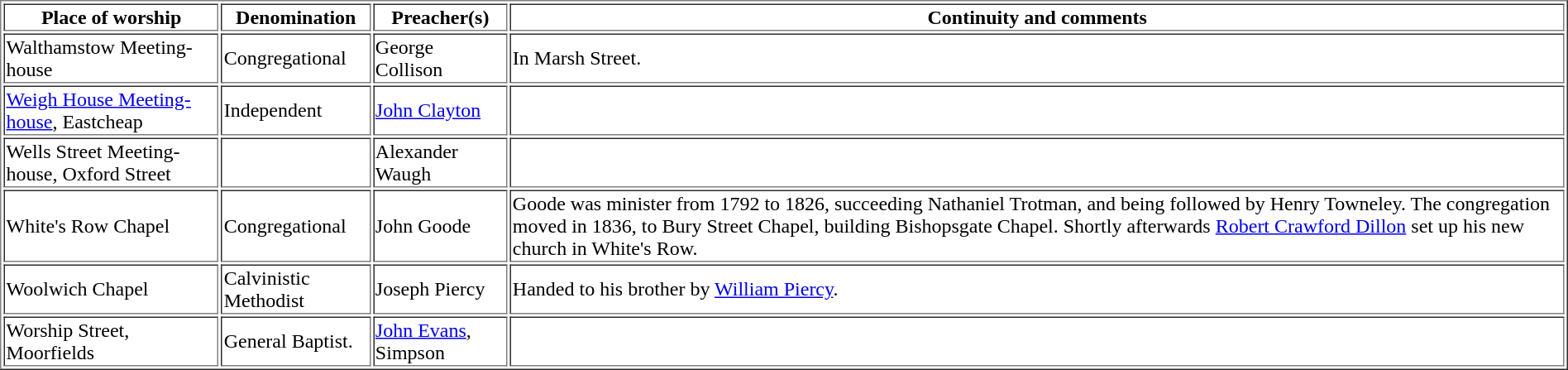<table border=1>
<tr>
<th>Place of worship</th>
<th>Denomination</th>
<th>Preacher(s)</th>
<th>Continuity and comments</th>
</tr>
<tr>
<td>Walthamstow Meeting-house</td>
<td>Congregational</td>
<td>George Collison</td>
<td>In Marsh Street.</td>
</tr>
<tr>
<td><a href='#'>Weigh House Meeting-house</a>, Eastcheap</td>
<td>Independent</td>
<td><a href='#'>John Clayton</a></td>
<td></td>
</tr>
<tr>
<td>Wells Street Meeting-house, Oxford Street</td>
<td></td>
<td>Alexander Waugh</td>
<td></td>
</tr>
<tr>
<td>White's Row Chapel</td>
<td>Congregational</td>
<td>John Goode</td>
<td>Goode was minister from 1792 to 1826, succeeding Nathaniel Trotman, and being followed by Henry Towneley. The congregation moved in 1836, to Bury Street Chapel, building Bishopsgate Chapel. Shortly afterwards <a href='#'>Robert Crawford Dillon</a> set up his new church in White's Row.</td>
</tr>
<tr>
<td>Woolwich Chapel</td>
<td>Calvinistic Methodist</td>
<td>Joseph Piercy</td>
<td>Handed to his brother by <a href='#'>William Piercy</a>.</td>
</tr>
<tr>
<td>Worship Street, Moorfields</td>
<td>General Baptist.</td>
<td><a href='#'>John Evans</a>, Simpson</td>
<td></td>
</tr>
</table>
